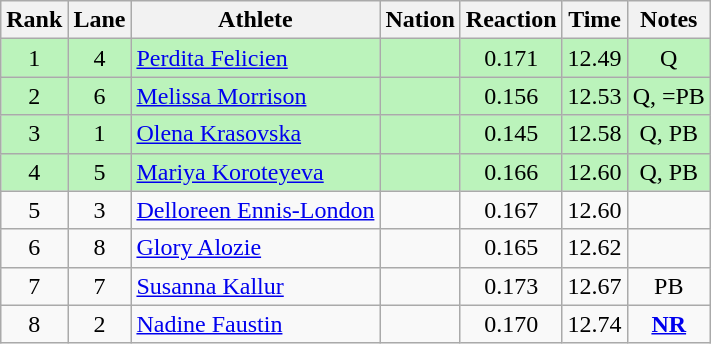<table class="wikitable sortable" style="text-align:center">
<tr>
<th>Rank</th>
<th>Lane</th>
<th>Athlete</th>
<th>Nation</th>
<th>Reaction</th>
<th>Time</th>
<th>Notes</th>
</tr>
<tr bgcolor=bbf3bb>
<td>1</td>
<td>4</td>
<td align=left><a href='#'>Perdita Felicien</a></td>
<td align=left></td>
<td>0.171</td>
<td>12.49</td>
<td>Q</td>
</tr>
<tr bgcolor=bbf3bb>
<td>2</td>
<td>6</td>
<td align=left><a href='#'>Melissa Morrison</a></td>
<td align=left></td>
<td>0.156</td>
<td>12.53</td>
<td>Q, =PB</td>
</tr>
<tr bgcolor=bbf3bb>
<td>3</td>
<td>1</td>
<td align=left><a href='#'>Olena Krasovska</a></td>
<td align=left></td>
<td>0.145</td>
<td>12.58</td>
<td>Q, PB</td>
</tr>
<tr bgcolor=bbf3bb>
<td>4</td>
<td>5</td>
<td align=left><a href='#'>Mariya Koroteyeva</a></td>
<td align=left></td>
<td>0.166</td>
<td>12.60</td>
<td>Q, PB</td>
</tr>
<tr>
<td>5</td>
<td>3</td>
<td align=left><a href='#'>Delloreen Ennis-London</a></td>
<td align=left></td>
<td>0.167</td>
<td>12.60</td>
<td></td>
</tr>
<tr>
<td>6</td>
<td>8</td>
<td align=left><a href='#'>Glory Alozie</a></td>
<td align=left></td>
<td>0.165</td>
<td>12.62</td>
<td></td>
</tr>
<tr>
<td>7</td>
<td>7</td>
<td align=left><a href='#'>Susanna Kallur</a></td>
<td align=left></td>
<td>0.173</td>
<td>12.67</td>
<td>PB</td>
</tr>
<tr>
<td>8</td>
<td>2</td>
<td align=left><a href='#'>Nadine Faustin</a></td>
<td align=left></td>
<td>0.170</td>
<td>12.74</td>
<td><strong><a href='#'>NR</a></strong></td>
</tr>
</table>
